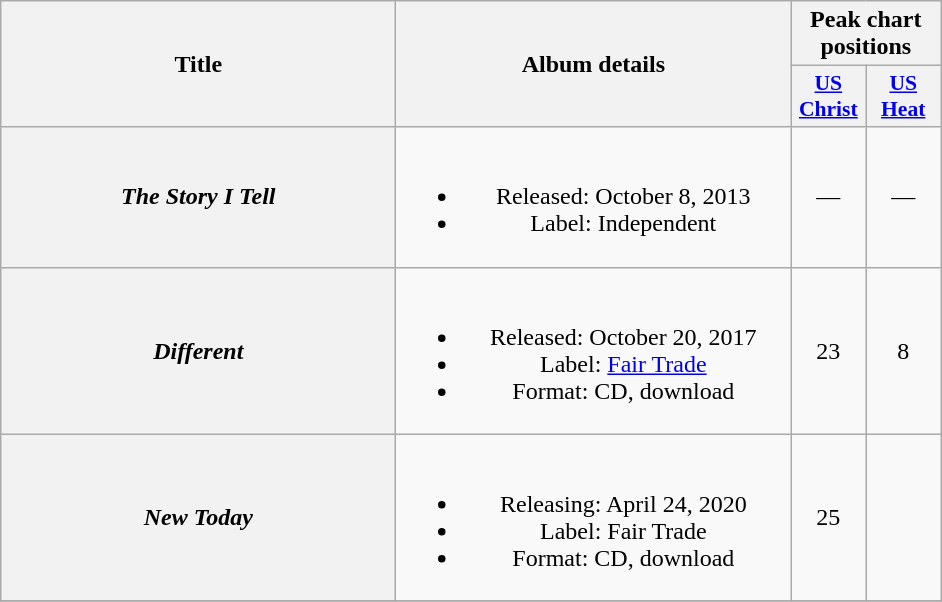<table class="wikitable plainrowheaders" style="text-align:center;">
<tr>
<th scope="col" rowspan="2" style="width:16em;">Title</th>
<th scope="col" rowspan="2" style="width:16em;">Album details</th>
<th scope="col" colspan="2">Peak chart positions</th>
</tr>
<tr>
<th style="width:3em; font-size:90%"><a href='#'>US<br>Christ</a><br></th>
<th style="width:3em; font-size:90%"><a href='#'>US<br>Heat</a><br></th>
</tr>
<tr>
<th scope="row"><em>The Story I Tell</em></th>
<td><br><ul><li>Released: October 8, 2013</li><li>Label: Independent</li></ul></td>
<td>—</td>
<td>—</td>
</tr>
<tr>
<th scope="row"><em>Different</em></th>
<td><br><ul><li>Released: October 20, 2017</li><li>Label: <a href='#'>Fair Trade</a></li><li>Format: CD, download</li></ul></td>
<td>23</td>
<td>8</td>
</tr>
<tr>
<th scope="row"><em>New Today</em></th>
<td><br><ul><li>Releasing: April 24, 2020</li><li>Label: Fair Trade</li><li>Format: CD, download</li></ul></td>
<td>25</td>
<td></td>
</tr>
<tr>
</tr>
</table>
